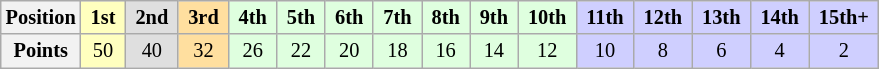<table class="wikitable" style="font-size:85%; text-align:center">
<tr>
<th>Position</th>
<td style="background:#ffffbf;"> <strong>1st</strong> </td>
<td style="background:#dfdfdf;"> <strong>2nd</strong> </td>
<td style="background:#ffdf9f;"> <strong>3rd</strong> </td>
<td style="background:#dfffdf;"> <strong>4th</strong> </td>
<td style="background:#dfffdf;"> <strong>5th</strong> </td>
<td style="background:#dfffdf;"> <strong>6th</strong> </td>
<td style="background:#dfffdf;"> <strong>7th</strong> </td>
<td style="background:#dfffdf;"> <strong>8th</strong> </td>
<td style="background:#dfffdf;"> <strong>9th</strong> </td>
<td style="background:#dfffdf;"> <strong>10th</strong> </td>
<td style="background:#cfcfff;"> <strong>11th</strong> </td>
<td style="background:#cfcfff;"> <strong>12th</strong> </td>
<td style="background:#cfcfff;"> <strong>13th</strong> </td>
<td style="background:#cfcfff;"> <strong>14th</strong> </td>
<td style="background:#cfcfff;"> <strong>15th+</strong> </td>
</tr>
<tr>
<th>Points</th>
<td style="background:#ffffbf;">50</td>
<td style="background:#dfdfdf;">40</td>
<td style="background:#ffdf9f;">32</td>
<td style="background:#dfffdf;">26</td>
<td style="background:#dfffdf;">22</td>
<td style="background:#dfffdf;">20</td>
<td style="background:#dfffdf;">18</td>
<td style="background:#dfffdf;">16</td>
<td style="background:#dfffdf;">14</td>
<td style="background:#dfffdf;">12</td>
<td style="background:#cfcfff;">10</td>
<td style="background:#cfcfff;">8</td>
<td style="background:#cfcfff;">6</td>
<td style="background:#cfcfff;">4</td>
<td style="background:#cfcfff;">2</td>
</tr>
</table>
